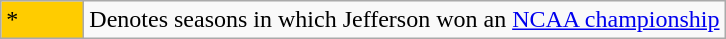<table class="wikitable">
<tr>
<td style="background:#ffcc00; width:3em;">*</td>
<td>Denotes seasons in which Jefferson won an <a href='#'>NCAA championship</a></td>
</tr>
</table>
